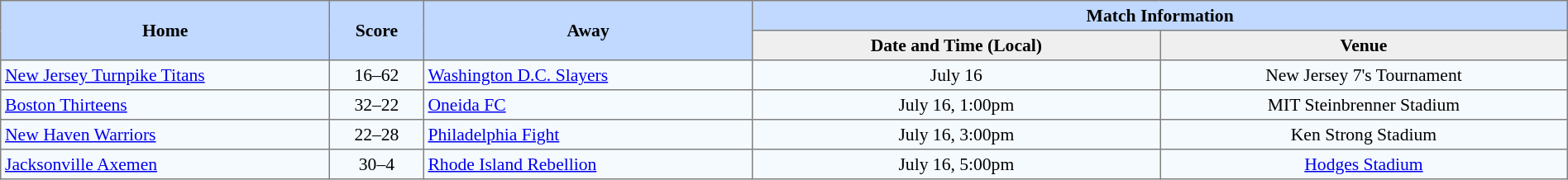<table border="1" cellpadding="3" cellspacing="0" style="border-collapse:collapse; font-size:90%; width:100%">
<tr style="background:#c1d8ff;">
<th rowspan="2" style="width:21%;">Home</th>
<th rowspan="2" style="width:6%;">Score</th>
<th rowspan="2" style="width:21%;">Away</th>
<th colspan=6>Match Information</th>
</tr>
<tr style="background:#efefef;">
<th width=26%>Date and Time (Local)</th>
<th width=26%>Venue</th>
</tr>
<tr style="text-align:center; background:#f5faff;">
<td align=left> <a href='#'>New Jersey Turnpike Titans</a></td>
<td>16–62</td>
<td align=left> <a href='#'>Washington D.C. Slayers</a></td>
<td>July 16</td>
<td>New Jersey 7's Tournament</td>
</tr>
<tr style="text-align:center; background:#f5faff;">
<td align=left> <a href='#'>Boston Thirteens</a></td>
<td>32–22</td>
<td align=left> <a href='#'>Oneida FC</a></td>
<td>July 16, 1:00pm</td>
<td>MIT Steinbrenner Stadium</td>
</tr>
<tr style="text-align:center; background:#f5faff;">
<td align=left> <a href='#'>New Haven Warriors</a></td>
<td>22–28</td>
<td align=left> <a href='#'>Philadelphia Fight</a></td>
<td>July 16, 3:00pm</td>
<td>Ken Strong Stadium</td>
</tr>
<tr style="text-align:center; background:#f5faff;">
<td align=left> <a href='#'>Jacksonville Axemen</a></td>
<td>30–4</td>
<td align=left> <a href='#'>Rhode Island Rebellion</a></td>
<td>July 16, 5:00pm</td>
<td><a href='#'>Hodges Stadium</a></td>
</tr>
</table>
